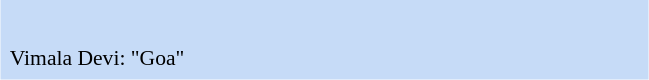<table class="toccolours" style="float: right; margin-left: 1em; margin-right: 2em; font-size: 90%; background:#c6dbf7; width:30em; max-width: 40%;" cellspacing="5">
<tr>
<td style="text-align: left;"><br></td>
</tr>
<tr>
<td style="text-align: left;">Vimala Devi: "Goa"</td>
</tr>
</table>
